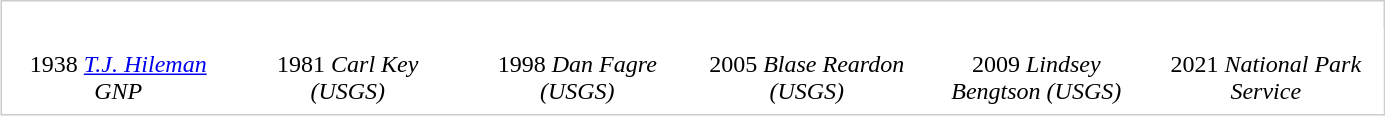<table cellpadding="0" cellspacing="0" style="margin:auto; border:1px solid #ccc; background:#fff;">
<tr>
<td><br><table cellspacing=3 cellpadding=3 style="background:#fff;">
<tr>
<td style="width:144px; text-align:center;"></td>
<td style="width:144px; text-align:center;"></td>
<td style="width:144px; text-align:center;"></td>
<td style="width:144px; text-align:center;"></td>
<td style="width:144px; text-align:center;"></td>
<td style="width:144px; text-align:center;"></td>
</tr>
<tr>
<td align=center>1938 <em><a href='#'>T.J. Hileman</a> GNP</em></td>
<td align=center>1981 <em>Carl Key (USGS)</em></td>
<td align=center>1998 <em>Dan Fagre (USGS)</em></td>
<td align=center>2005 <em>Blase Reardon (USGS)</em></td>
<td align=center>2009 <em>Lindsey Bengtson (USGS)</em></td>
<td align=center>2021 <em>National Park Service</em></td>
</tr>
</table>
</td>
</tr>
</table>
